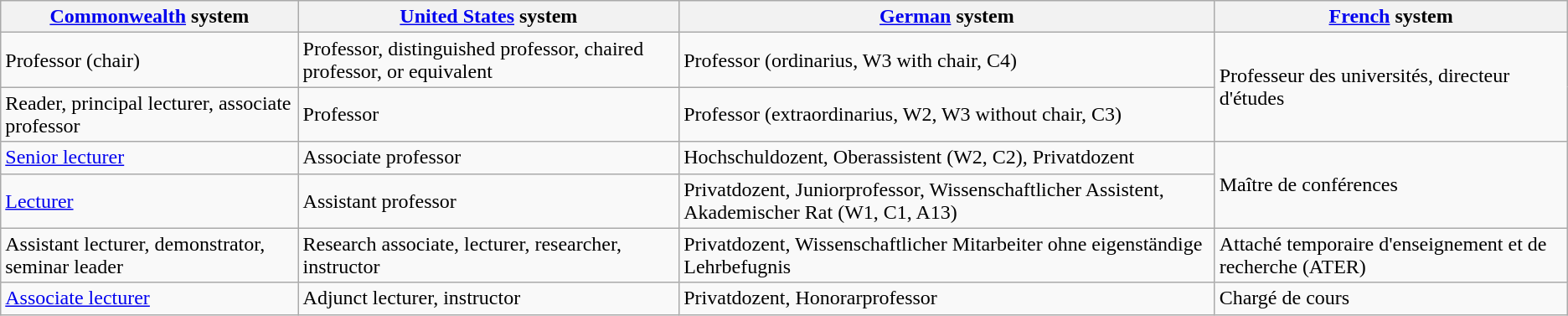<table class="wikitable">
<tr>
<th><a href='#'>Commonwealth</a> system</th>
<th><a href='#'>United States</a> system</th>
<th><a href='#'>German</a> system</th>
<th><a href='#'>French</a> system</th>
</tr>
<tr>
<td>Professor (chair)</td>
<td>Professor, distinguished professor, chaired professor, or equivalent</td>
<td>Professor (ordinarius, W3 with chair, C4)</td>
<td rowspan=2>Professeur des universités, directeur d'études</td>
</tr>
<tr>
<td>Reader, principal lecturer, associate professor</td>
<td>Professor</td>
<td>Professor (extraordinarius, W2, W3 without chair, C3)</td>
</tr>
<tr>
<td><a href='#'>Senior lecturer</a></td>
<td>Associate professor</td>
<td>Hochschuldozent, Oberassistent (W2, C2), Privatdozent</td>
<td rowspan=2>Maître de conférences</td>
</tr>
<tr>
<td><a href='#'>Lecturer</a></td>
<td>Assistant professor</td>
<td>Privatdozent, Juniorprofessor, Wissenschaftlicher Assistent, Akademischer Rat (W1, C1, A13)</td>
</tr>
<tr>
<td>Assistant lecturer, demonstrator, seminar leader</td>
<td>Research associate, lecturer, researcher, instructor</td>
<td>Privatdozent, Wissenschaftlicher Mitarbeiter ohne eigenständige Lehrbefugnis</td>
<td>Attaché temporaire d'enseignement et de recherche (ATER)</td>
</tr>
<tr>
<td><a href='#'>Associate lecturer</a></td>
<td>Adjunct lecturer, instructor</td>
<td>Privatdozent, Honorarprofessor</td>
<td>Chargé de cours</td>
</tr>
</table>
